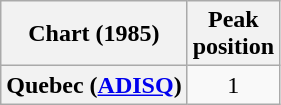<table class="wikitable plainrowheaders" style="text-align:center">
<tr>
<th scope="col">Chart (1985)</th>
<th scope="col">Peak<br>position</th>
</tr>
<tr>
<th scope="row">Quebec (<a href='#'>ADISQ</a>)</th>
<td>1</td>
</tr>
</table>
